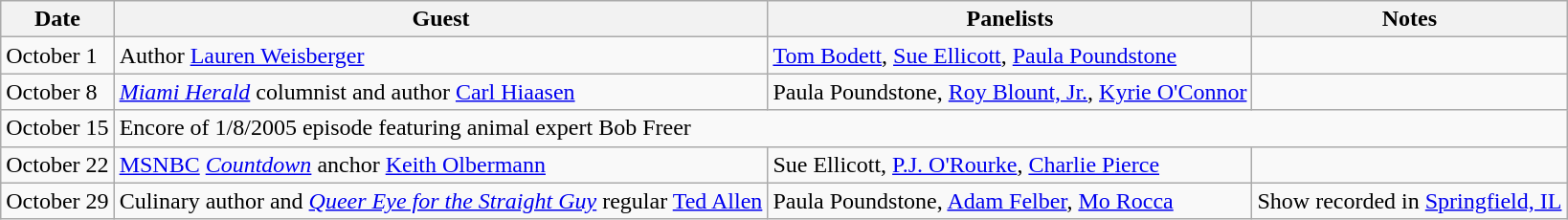<table class="wikitable">
<tr>
<th>Date</th>
<th>Guest</th>
<th>Panelists</th>
<th>Notes</th>
</tr>
<tr>
<td>October 1</td>
<td>Author <a href='#'>Lauren Weisberger</a></td>
<td><a href='#'>Tom Bodett</a>, <a href='#'>Sue Ellicott</a>, <a href='#'>Paula Poundstone</a></td>
<td></td>
</tr>
<tr>
<td>October 8</td>
<td><em><a href='#'>Miami Herald</a></em> columnist and author <a href='#'>Carl Hiaasen</a></td>
<td>Paula Poundstone, <a href='#'>Roy Blount, Jr.</a>, <a href='#'>Kyrie O'Connor</a></td>
<td></td>
</tr>
<tr>
<td>October 15</td>
<td colspan=3>Encore of 1/8/2005 episode featuring animal expert Bob Freer</td>
</tr>
<tr>
<td>October 22</td>
<td><a href='#'>MSNBC</a> <em><a href='#'>Countdown</a></em> anchor <a href='#'>Keith Olbermann</a></td>
<td>Sue Ellicott, <a href='#'>P.J. O'Rourke</a>, <a href='#'>Charlie Pierce</a></td>
<td></td>
</tr>
<tr>
<td>October 29</td>
<td>Culinary author and <em><a href='#'>Queer Eye for the Straight Guy</a></em> regular <a href='#'>Ted Allen</a></td>
<td>Paula Poundstone, <a href='#'>Adam Felber</a>, <a href='#'>Mo Rocca</a></td>
<td>Show recorded in <a href='#'>Springfield, IL</a> </td>
</tr>
</table>
